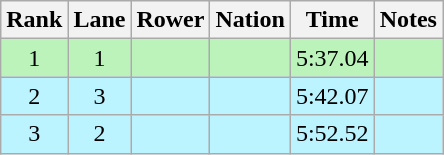<table class="wikitable sortable" style="text-align:center">
<tr>
<th>Rank</th>
<th>Lane</th>
<th>Rower</th>
<th>Nation</th>
<th>Time</th>
<th>Notes</th>
</tr>
<tr bgcolor=bbf3bb>
<td>1</td>
<td>1</td>
<td></td>
<td align=left></td>
<td>5:37.04</td>
<td></td>
</tr>
<tr bgcolor=bbf3ff>
<td>2</td>
<td>3</td>
<td></td>
<td align=left></td>
<td>5:42.07</td>
<td></td>
</tr>
<tr bgcolor=bbf3ff>
<td>3</td>
<td>2</td>
<td></td>
<td align=left></td>
<td>5:52.52</td>
<td></td>
</tr>
</table>
